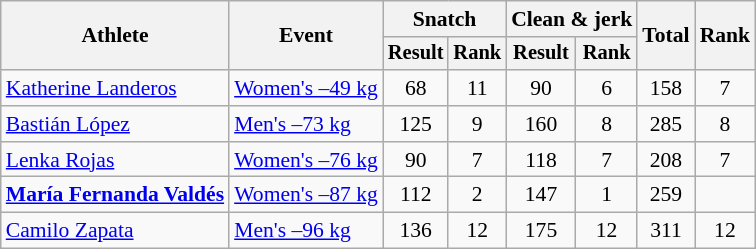<table class="wikitable" style="font-size:90%">
<tr>
<th rowspan="2">Athlete</th>
<th rowspan="2">Event</th>
<th colspan="2">Snatch</th>
<th colspan="2">Clean & jerk</th>
<th rowspan="2">Total</th>
<th rowspan="2">Rank</th>
</tr>
<tr style="font-size:95%">
<th>Result</th>
<th>Rank</th>
<th>Result</th>
<th>Rank</th>
</tr>
<tr align=center>
<td align=left><a href='#'>Katherine Landeros</a></td>
<td align=left><a href='#'>Women's –49 kg</a></td>
<td>68</td>
<td>11</td>
<td>90</td>
<td>6</td>
<td>158</td>
<td>7</td>
</tr>
<tr align=center>
<td align=left><a href='#'>Bastián López</a></td>
<td align=left><a href='#'>Men's –73 kg</a></td>
<td>125</td>
<td>9</td>
<td>160</td>
<td>8</td>
<td>285</td>
<td>8</td>
</tr>
<tr align=center>
<td align=left><a href='#'>Lenka Rojas</a></td>
<td align=left><a href='#'>Women's –76 kg</a></td>
<td>90</td>
<td>7</td>
<td>118</td>
<td>7</td>
<td>208</td>
<td>7</td>
</tr>
<tr align=center>
<td align=left><strong><a href='#'>María Fernanda Valdés</a></strong></td>
<td align=left><a href='#'>Women's –87 kg</a></td>
<td>112</td>
<td>2</td>
<td>147</td>
<td>1</td>
<td>259</td>
<td></td>
</tr>
<tr align=center>
<td align=left><a href='#'>Camilo Zapata</a></td>
<td align=left><a href='#'>Men's –96 kg</a></td>
<td>136</td>
<td>12</td>
<td>175</td>
<td>12</td>
<td>311</td>
<td>12</td>
</tr>
</table>
